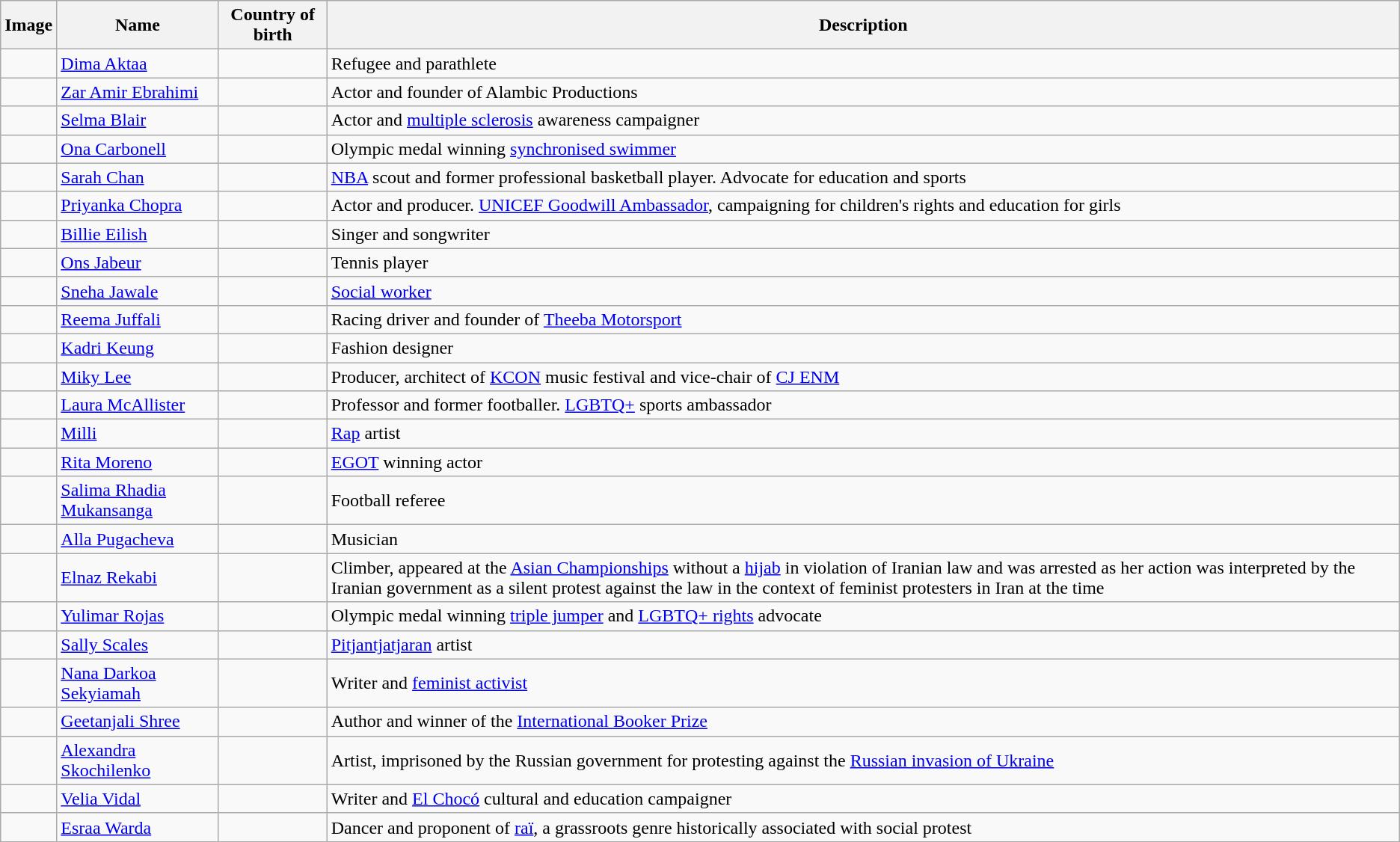<table class="wikitable sortable">
<tr>
<th>Image</th>
<th>Name</th>
<th>Country of birth</th>
<th>Description</th>
</tr>
<tr>
<td></td>
<td><a href='#'>Dima Aktaa</a></td>
<td></td>
<td>Refugee and parathlete</td>
</tr>
<tr>
<td></td>
<td><a href='#'>Zar Amir Ebrahimi</a></td>
<td></td>
<td>Actor and founder of Alambic Productions</td>
</tr>
<tr>
<td></td>
<td><a href='#'>Selma Blair</a></td>
<td></td>
<td>Actor and <a href='#'>multiple sclerosis</a> awareness campaigner</td>
</tr>
<tr>
<td></td>
<td><a href='#'>Ona Carbonell</a></td>
<td></td>
<td>Olympic medal winning <a href='#'>synchronised swimmer</a></td>
</tr>
<tr>
<td></td>
<td><a href='#'>Sarah Chan</a></td>
<td></td>
<td><a href='#'>NBA</a> scout and former professional basketball player. Advocate for education and sports</td>
</tr>
<tr>
<td></td>
<td><a href='#'>Priyanka Chopra</a></td>
<td></td>
<td>Actor and producer. <a href='#'>UNICEF Goodwill Ambassador</a>, campaigning for children's rights and education for girls</td>
</tr>
<tr>
<td></td>
<td><a href='#'>Billie Eilish</a></td>
<td></td>
<td>Singer and songwriter</td>
</tr>
<tr>
<td></td>
<td><a href='#'>Ons Jabeur</a></td>
<td></td>
<td>Tennis player</td>
</tr>
<tr>
<td></td>
<td><a href='#'>Sneha Jawale</a></td>
<td></td>
<td><a href='#'>Social worker</a></td>
</tr>
<tr>
<td></td>
<td><a href='#'>Reema Juffali</a></td>
<td></td>
<td>Racing driver and founder of <a href='#'>Theeba Motorsport</a></td>
</tr>
<tr>
<td></td>
<td><a href='#'>Kadri Keung</a></td>
<td></td>
<td>Fashion designer</td>
</tr>
<tr>
<td></td>
<td><a href='#'>Miky Lee</a></td>
<td></td>
<td>Producer, architect of <a href='#'>KCON</a> music festival and vice-chair of <a href='#'>CJ ENM</a></td>
</tr>
<tr>
<td></td>
<td><a href='#'>Laura McAllister</a></td>
<td></td>
<td>Professor and former footballer. <a href='#'>LGBTQ+</a> sports ambassador</td>
</tr>
<tr>
<td></td>
<td><a href='#'>Milli</a></td>
<td></td>
<td><a href='#'>Rap</a> artist</td>
</tr>
<tr>
<td></td>
<td><a href='#'>Rita Moreno</a></td>
<td></td>
<td><a href='#'>EGOT</a> winning actor</td>
</tr>
<tr>
<td></td>
<td><a href='#'>Salima Rhadia Mukansanga</a></td>
<td></td>
<td>Football referee</td>
</tr>
<tr>
<td></td>
<td><a href='#'>Alla Pugacheva</a></td>
<td></td>
<td>Musician</td>
</tr>
<tr>
<td></td>
<td><a href='#'>Elnaz Rekabi</a></td>
<td></td>
<td>Climber, appeared at the <a href='#'>Asian Championships</a> without a <a href='#'>hijab</a> in violation of Iranian law and was arrested as her action was interpreted by the Iranian government as a silent protest against the law in the context of feminist protesters in Iran at the time</td>
</tr>
<tr>
<td></td>
<td><a href='#'>Yulimar Rojas</a></td>
<td></td>
<td>Olympic medal winning <a href='#'>triple jumper</a> and <a href='#'>LGBTQ+ rights</a> advocate</td>
</tr>
<tr>
<td></td>
<td><a href='#'>Sally Scales</a></td>
<td></td>
<td><a href='#'>Pitjantjatjaran</a> artist</td>
</tr>
<tr>
<td></td>
<td><a href='#'>Nana Darkoa Sekyiamah</a></td>
<td></td>
<td>Writer and <a href='#'>feminist activist</a></td>
</tr>
<tr>
<td></td>
<td><a href='#'>Geetanjali Shree</a></td>
<td></td>
<td>Author and winner of the <a href='#'>International Booker Prize</a></td>
</tr>
<tr>
<td></td>
<td><a href='#'>Alexandra Skochilenko</a></td>
<td></td>
<td>Artist, imprisoned by the Russian government for protesting against the <a href='#'>Russian invasion of Ukraine</a></td>
</tr>
<tr>
<td></td>
<td><a href='#'>Velia Vidal</a></td>
<td></td>
<td>Writer and <a href='#'>El Chocó</a> cultural and education campaigner</td>
</tr>
<tr>
<td></td>
<td><a href='#'>Esraa Warda</a></td>
<td></td>
<td>Dancer and proponent of <a href='#'>raï</a>, a grassroots genre historically associated with social protest</td>
</tr>
</table>
